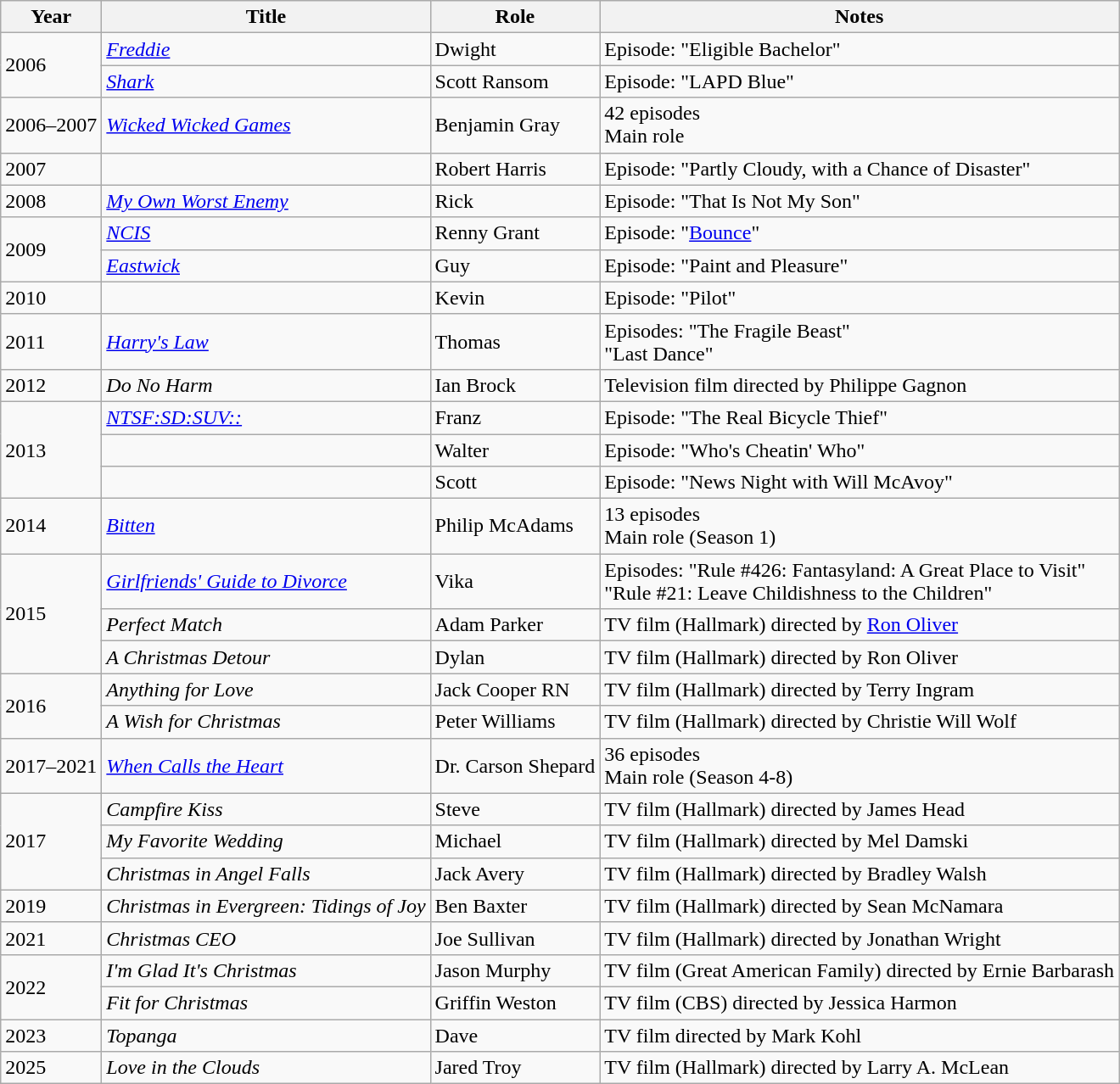<table class="wikitable sortable">
<tr>
<th>Year</th>
<th>Title</th>
<th>Role</th>
<th class="unsortable">Notes</th>
</tr>
<tr>
<td rowspan=2>2006</td>
<td><em><a href='#'>Freddie</a></em></td>
<td>Dwight</td>
<td>Episode: "Eligible Bachelor"</td>
</tr>
<tr>
<td><em><a href='#'>Shark</a></em></td>
<td>Scott Ransom</td>
<td>Episode: "LAPD Blue"</td>
</tr>
<tr>
<td>2006–2007</td>
<td><em><a href='#'>Wicked Wicked Games</a></em></td>
<td>Benjamin Gray</td>
<td>42 episodes <br> Main role</td>
</tr>
<tr>
<td>2007</td>
<td><em></em></td>
<td>Robert Harris</td>
<td>Episode: "Partly Cloudy, with a Chance of Disaster"</td>
</tr>
<tr>
<td>2008</td>
<td><em><a href='#'>My Own Worst Enemy</a></em></td>
<td>Rick</td>
<td>Episode: "That Is Not My Son"</td>
</tr>
<tr>
<td rowspan=2>2009</td>
<td><em><a href='#'>NCIS</a></em></td>
<td>Renny Grant</td>
<td>Episode: "<a href='#'>Bounce</a>"</td>
</tr>
<tr>
<td><em><a href='#'>Eastwick</a></em></td>
<td>Guy</td>
<td>Episode: "Paint and Pleasure"</td>
</tr>
<tr>
<td>2010</td>
<td><em></em></td>
<td>Kevin</td>
<td>Episode: "Pilot"</td>
</tr>
<tr>
<td>2011</td>
<td><em><a href='#'>Harry's Law</a></em></td>
<td>Thomas</td>
<td>Episodes: "The Fragile Beast" <br> "Last Dance"</td>
</tr>
<tr>
<td>2012</td>
<td><em>Do No Harm</em></td>
<td>Ian Brock</td>
<td>Television film directed by Philippe Gagnon</td>
</tr>
<tr>
<td rowspan=3>2013</td>
<td><em><a href='#'>NTSF:SD:SUV::</a></em></td>
<td>Franz</td>
<td>Episode: "The Real Bicycle Thief"</td>
</tr>
<tr>
<td><em></em></td>
<td>Walter</td>
<td>Episode: "Who's Cheatin' Who"</td>
</tr>
<tr>
<td><em></em></td>
<td>Scott</td>
<td>Episode: "News Night with Will McAvoy"</td>
</tr>
<tr>
<td>2014</td>
<td><em><a href='#'>Bitten</a></em></td>
<td>Philip McAdams</td>
<td>13 episodes <br> Main role (Season 1)</td>
</tr>
<tr>
<td rowspan=3>2015</td>
<td><em><a href='#'>Girlfriends' Guide to Divorce</a></em></td>
<td>Vika</td>
<td>Episodes: "Rule #426: Fantasyland: A Great Place to Visit" <br> "Rule #21: Leave Childishness to the Children"</td>
</tr>
<tr>
<td><em>Perfect Match</em></td>
<td>Adam Parker</td>
<td>TV film (Hallmark) directed by <a href='#'>Ron Oliver</a></td>
</tr>
<tr>
<td><em>A Christmas Detour</em></td>
<td>Dylan</td>
<td>TV film (Hallmark) directed by Ron Oliver</td>
</tr>
<tr>
<td rowspan=2>2016</td>
<td><em>Anything for Love</em></td>
<td>Jack Cooper RN</td>
<td>TV film (Hallmark) directed by Terry Ingram</td>
</tr>
<tr>
<td><em>A Wish for Christmas</em></td>
<td>Peter Williams</td>
<td>TV film (Hallmark) directed by Christie Will Wolf</td>
</tr>
<tr>
<td>2017–2021</td>
<td><em><a href='#'>When Calls the Heart</a></em></td>
<td>Dr. Carson Shepard</td>
<td>36 episodes <br> Main role (Season 4-8)</td>
</tr>
<tr>
<td rowspan=3>2017</td>
<td><em>Campfire Kiss</em></td>
<td>Steve</td>
<td>TV film (Hallmark) directed by James Head</td>
</tr>
<tr>
<td><em>My Favorite Wedding</em></td>
<td>Michael</td>
<td>TV film (Hallmark) directed by Mel Damski</td>
</tr>
<tr>
<td><em>Christmas in Angel Falls</em></td>
<td>Jack Avery</td>
<td>TV film (Hallmark) directed by Bradley Walsh</td>
</tr>
<tr>
<td>2019</td>
<td><em>Christmas in Evergreen: Tidings of Joy</em></td>
<td>Ben Baxter</td>
<td>TV film (Hallmark) directed by Sean McNamara</td>
</tr>
<tr>
<td>2021</td>
<td><em>Christmas CEO</em></td>
<td>Joe Sullivan</td>
<td>TV film (Hallmark) directed by Jonathan Wright</td>
</tr>
<tr>
<td rowspan=2>2022</td>
<td><em>I'm Glad It's Christmas</em></td>
<td>Jason Murphy</td>
<td>TV film (Great American Family) directed by Ernie Barbarash</td>
</tr>
<tr>
<td><em>Fit for Christmas</em></td>
<td>Griffin Weston</td>
<td>TV film (CBS) directed by Jessica Harmon</td>
</tr>
<tr>
<td>2023</td>
<td><em>Topanga</em></td>
<td>Dave</td>
<td>TV film directed by Mark Kohl</td>
</tr>
<tr>
<td>2025</td>
<td><em>Love in the Clouds</em></td>
<td>Jared Troy</td>
<td>TV film (Hallmark) directed by Larry A. McLean</td>
</tr>
</table>
